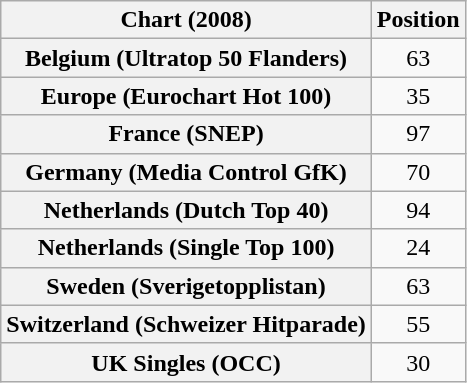<table class="wikitable sortable plainrowheaders" style="text-align:center">
<tr>
<th scope="col">Chart (2008)</th>
<th scope="col">Position</th>
</tr>
<tr>
<th scope="row">Belgium (Ultratop 50 Flanders)</th>
<td>63</td>
</tr>
<tr>
<th scope="row">Europe (Eurochart Hot 100)</th>
<td>35</td>
</tr>
<tr>
<th scope="row">France (SNEP)</th>
<td>97</td>
</tr>
<tr>
<th scope="row">Germany (Media Control GfK)</th>
<td>70</td>
</tr>
<tr>
<th scope="row">Netherlands (Dutch Top 40)</th>
<td>94</td>
</tr>
<tr>
<th scope="row">Netherlands (Single Top 100)</th>
<td>24</td>
</tr>
<tr>
<th scope="row">Sweden (Sverigetopplistan)</th>
<td>63</td>
</tr>
<tr>
<th scope="row">Switzerland (Schweizer Hitparade)</th>
<td>55</td>
</tr>
<tr>
<th scope="row">UK Singles (OCC)</th>
<td>30</td>
</tr>
</table>
